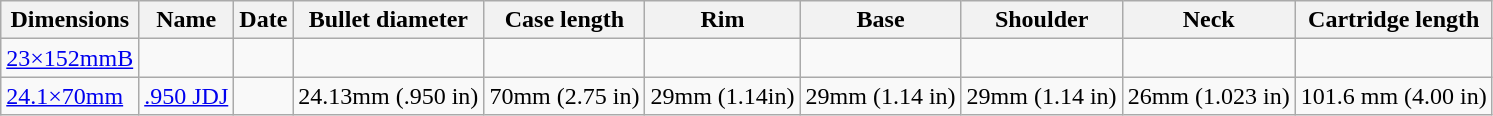<table class="wikitable sortable" ="font-size: 9pt; width:750px; text-align:center">
<tr>
<th>Dimensions</th>
<th>Name</th>
<th>Date</th>
<th data-sort-type="number">Bullet diameter</th>
<th>Case length</th>
<th data-sort-type="number">Rim</th>
<th data-sort-type="number">Base</th>
<th>Shoulder</th>
<th data-sort-type="number">Neck</th>
<th>Cartridge length</th>
</tr>
<tr>
<td><a href='#'>23×152mmB</a></td>
<td></td>
<td></td>
<td></td>
<td></td>
<td></td>
<td></td>
<td></td>
<td></td>
<td></td>
</tr>
<tr>
<td><a href='#'>24.1×70mm</a></td>
<td><a href='#'>.950 JDJ</a></td>
<td></td>
<td>24.13mm (.950 in)</td>
<td>70mm (2.75 in)</td>
<td>29mm (1.14in)</td>
<td>29mm (1.14 in)</td>
<td>29mm (1.14 in)</td>
<td>26mm (1.023 in)</td>
<td>101.6 mm (4.00 in)</td>
</tr>
</table>
